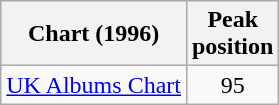<table class="wikitable">
<tr>
<th>Chart (1996)</th>
<th>Peak<br>position</th>
</tr>
<tr>
<td><a href='#'>UK Albums Chart</a></td>
<td align="center">95</td>
</tr>
</table>
